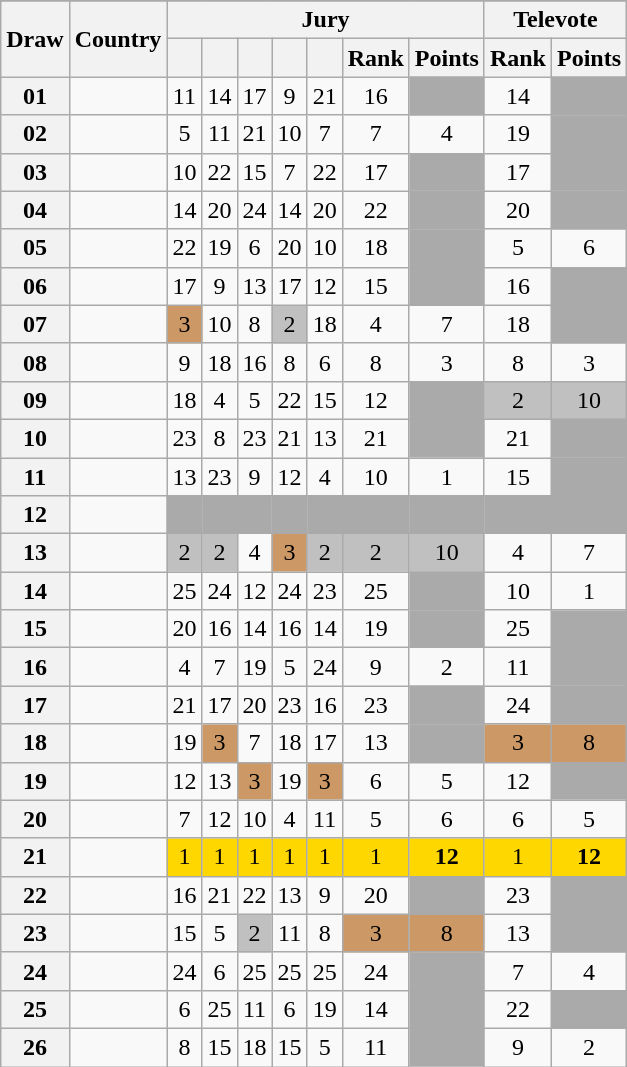<table class="sortable wikitable collapsible plainrowheaders" style="text-align:center;">
<tr>
</tr>
<tr>
<th scope="col" rowspan="2">Draw</th>
<th scope="col" rowspan="2">Country</th>
<th scope="col" colspan="7">Jury</th>
<th scope="col" colspan="2">Televote</th>
</tr>
<tr>
<th scope="col"><small></small></th>
<th scope="col"><small></small></th>
<th scope="col"><small></small></th>
<th scope="col"><small></small></th>
<th scope="col"><small></small></th>
<th scope="col">Rank</th>
<th scope="col">Points</th>
<th scope="col">Rank</th>
<th scope="col">Points</th>
</tr>
<tr>
<th scope="row" style="text-align:center;">01</th>
<td style="text-align:left;"></td>
<td>11</td>
<td>14</td>
<td>17</td>
<td>9</td>
<td>21</td>
<td>16</td>
<td style="background:#AAAAAA;"></td>
<td>14</td>
<td style="background:#AAAAAA;"></td>
</tr>
<tr>
<th scope="row" style="text-align:center;">02</th>
<td style="text-align:left;"></td>
<td>5</td>
<td>11</td>
<td>21</td>
<td>10</td>
<td>7</td>
<td>7</td>
<td>4</td>
<td>19</td>
<td style="background:#AAAAAA;"></td>
</tr>
<tr>
<th scope="row" style="text-align:center;">03</th>
<td style="text-align:left;"></td>
<td>10</td>
<td>22</td>
<td>15</td>
<td>7</td>
<td>22</td>
<td>17</td>
<td style="background:#AAAAAA;"></td>
<td>17</td>
<td style="background:#AAAAAA;"></td>
</tr>
<tr>
<th scope="row" style="text-align:center;">04</th>
<td style="text-align:left;"></td>
<td>14</td>
<td>20</td>
<td>24</td>
<td>14</td>
<td>20</td>
<td>22</td>
<td style="background:#AAAAAA;"></td>
<td>20</td>
<td style="background:#AAAAAA;"></td>
</tr>
<tr>
<th scope="row" style="text-align:center;">05</th>
<td style="text-align:left;"></td>
<td>22</td>
<td>19</td>
<td>6</td>
<td>20</td>
<td>10</td>
<td>18</td>
<td style="background:#AAAAAA;"></td>
<td>5</td>
<td>6</td>
</tr>
<tr>
<th scope="row" style="text-align:center;">06</th>
<td style="text-align:left;"></td>
<td>17</td>
<td>9</td>
<td>13</td>
<td>17</td>
<td>12</td>
<td>15</td>
<td style="background:#AAAAAA;"></td>
<td>16</td>
<td style="background:#AAAAAA;"></td>
</tr>
<tr>
<th scope="row" style="text-align:center;">07</th>
<td style="text-align:left;"></td>
<td style="background:#CC9966;">3</td>
<td>10</td>
<td>8</td>
<td style="background:silver;">2</td>
<td>18</td>
<td>4</td>
<td>7</td>
<td>18</td>
<td style="background:#AAAAAA;"></td>
</tr>
<tr>
<th scope="row" style="text-align:center;">08</th>
<td style="text-align:left;"></td>
<td>9</td>
<td>18</td>
<td>16</td>
<td>8</td>
<td>6</td>
<td>8</td>
<td>3</td>
<td>8</td>
<td>3</td>
</tr>
<tr>
<th scope="row" style="text-align:center;">09</th>
<td style="text-align:left;"></td>
<td>18</td>
<td>4</td>
<td>5</td>
<td>22</td>
<td>15</td>
<td>12</td>
<td style="background:#AAAAAA;"></td>
<td style="background:silver;">2</td>
<td style="background:silver;">10</td>
</tr>
<tr>
<th scope="row" style="text-align:center;">10</th>
<td style="text-align:left;"></td>
<td>23</td>
<td>8</td>
<td>23</td>
<td>21</td>
<td>13</td>
<td>21</td>
<td style="background:#AAAAAA;"></td>
<td>21</td>
<td style="background:#AAAAAA;"></td>
</tr>
<tr>
<th scope="row" style="text-align:center;">11</th>
<td style="text-align:left;"></td>
<td>13</td>
<td>23</td>
<td>9</td>
<td>12</td>
<td>4</td>
<td>10</td>
<td>1</td>
<td>15</td>
<td style="background:#AAAAAA;"></td>
</tr>
<tr class="sortbottom">
<th scope="row" style="text-align:center;">12</th>
<td style="text-align:left;"></td>
<td style="background:#AAAAAA;"></td>
<td style="background:#AAAAAA;"></td>
<td style="background:#AAAAAA;"></td>
<td style="background:#AAAAAA;"></td>
<td style="background:#AAAAAA;"></td>
<td style="background:#AAAAAA;"></td>
<td style="background:#AAAAAA;"></td>
<td style="background:#AAAAAA;"></td>
<td style="background:#AAAAAA;"></td>
</tr>
<tr>
<th scope="row" style="text-align:center;">13</th>
<td style="text-align:left;"></td>
<td style="background:silver;">2</td>
<td style="background:silver;">2</td>
<td>4</td>
<td style="background:#CC9966;">3</td>
<td style="background:silver;">2</td>
<td style="background:silver;">2</td>
<td style="background:silver;">10</td>
<td>4</td>
<td>7</td>
</tr>
<tr>
<th scope="row" style="text-align:center;">14</th>
<td style="text-align:left;"></td>
<td>25</td>
<td>24</td>
<td>12</td>
<td>24</td>
<td>23</td>
<td>25</td>
<td style="background:#AAAAAA;"></td>
<td>10</td>
<td>1</td>
</tr>
<tr>
<th scope="row" style="text-align:center;">15</th>
<td style="text-align:left;"></td>
<td>20</td>
<td>16</td>
<td>14</td>
<td>16</td>
<td>14</td>
<td>19</td>
<td style="background:#AAAAAA;"></td>
<td>25</td>
<td style="background:#AAAAAA;"></td>
</tr>
<tr>
<th scope="row" style="text-align:center;">16</th>
<td style="text-align:left;"></td>
<td>4</td>
<td>7</td>
<td>19</td>
<td>5</td>
<td>24</td>
<td>9</td>
<td>2</td>
<td>11</td>
<td style="background:#AAAAAA;"></td>
</tr>
<tr>
<th scope="row" style="text-align:center;">17</th>
<td style="text-align:left;"></td>
<td>21</td>
<td>17</td>
<td>20</td>
<td>23</td>
<td>16</td>
<td>23</td>
<td style="background:#AAAAAA;"></td>
<td>24</td>
<td style="background:#AAAAAA;"></td>
</tr>
<tr>
<th scope="row" style="text-align:center;">18</th>
<td style="text-align:left;"></td>
<td>19</td>
<td style="background:#CC9966;">3</td>
<td>7</td>
<td>18</td>
<td>17</td>
<td>13</td>
<td style="background:#AAAAAA;"></td>
<td style="background:#CC9966;">3</td>
<td style="background:#CC9966;">8</td>
</tr>
<tr>
<th scope="row" style="text-align:center;">19</th>
<td style="text-align:left;"></td>
<td>12</td>
<td>13</td>
<td style="background:#CC9966;">3</td>
<td>19</td>
<td style="background:#CC9966;">3</td>
<td>6</td>
<td>5</td>
<td>12</td>
<td style="background:#AAAAAA;"></td>
</tr>
<tr>
<th scope="row" style="text-align:center;">20</th>
<td style="text-align:left;"></td>
<td>7</td>
<td>12</td>
<td>10</td>
<td>4</td>
<td>11</td>
<td>5</td>
<td>6</td>
<td>6</td>
<td>5</td>
</tr>
<tr>
<th scope="row" style="text-align:center;">21</th>
<td style="text-align:left;"></td>
<td style="background:gold;">1</td>
<td style="background:gold;">1</td>
<td style="background:gold;">1</td>
<td style="background:gold;">1</td>
<td style="background:gold;">1</td>
<td style="background:gold;">1</td>
<td style="background:gold;"><strong>12</strong></td>
<td style="background:gold;">1</td>
<td style="background:gold;"><strong>12</strong></td>
</tr>
<tr>
<th scope="row" style="text-align:center;">22</th>
<td style="text-align:left;"></td>
<td>16</td>
<td>21</td>
<td>22</td>
<td>13</td>
<td>9</td>
<td>20</td>
<td style="background:#AAAAAA;"></td>
<td>23</td>
<td style="background:#AAAAAA;"></td>
</tr>
<tr>
<th scope="row" style="text-align:center;">23</th>
<td style="text-align:left;"></td>
<td>15</td>
<td>5</td>
<td style="background:silver;">2</td>
<td>11</td>
<td>8</td>
<td style="background:#CC9966;">3</td>
<td style="background:#CC9966;">8</td>
<td>13</td>
<td style="background:#AAAAAA;"></td>
</tr>
<tr>
<th scope="row" style="text-align:center;">24</th>
<td style="text-align:left;"></td>
<td>24</td>
<td>6</td>
<td>25</td>
<td>25</td>
<td>25</td>
<td>24</td>
<td style="background:#AAAAAA;"></td>
<td>7</td>
<td>4</td>
</tr>
<tr>
<th scope="row" style="text-align:center;">25</th>
<td style="text-align:left;"></td>
<td>6</td>
<td>25</td>
<td>11</td>
<td>6</td>
<td>19</td>
<td>14</td>
<td style="background:#AAAAAA;"></td>
<td>22</td>
<td style="background:#AAAAAA;"></td>
</tr>
<tr>
<th scope="row" style="text-align:center;">26</th>
<td style="text-align:left;"></td>
<td>8</td>
<td>15</td>
<td>18</td>
<td>15</td>
<td>5</td>
<td>11</td>
<td style="background:#AAAAAA;"></td>
<td>9</td>
<td>2</td>
</tr>
</table>
